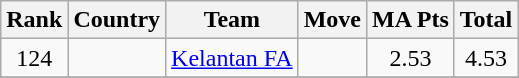<table class="wikitable" style="text-align: center;">
<tr>
<th>Rank</th>
<th>Country</th>
<th>Team</th>
<th>Move</th>
<th>MA Pts</th>
<th>Total</th>
</tr>
<tr>
<td>124</td>
<td></td>
<td><a href='#'>Kelantan FA</a></td>
<td></td>
<td>2.53</td>
<td>4.53</td>
</tr>
<tr>
</tr>
</table>
